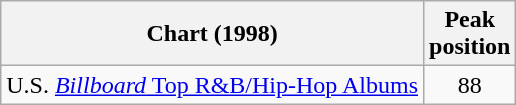<table class="wikitable">
<tr>
<th align="left">Chart (1998)</th>
<th align="left">Peak<br>position</th>
</tr>
<tr>
<td align="left">U.S. <a href='#'><em>Billboard</em> Top R&B/Hip-Hop Albums</a></td>
<td align="center">88</td>
</tr>
</table>
